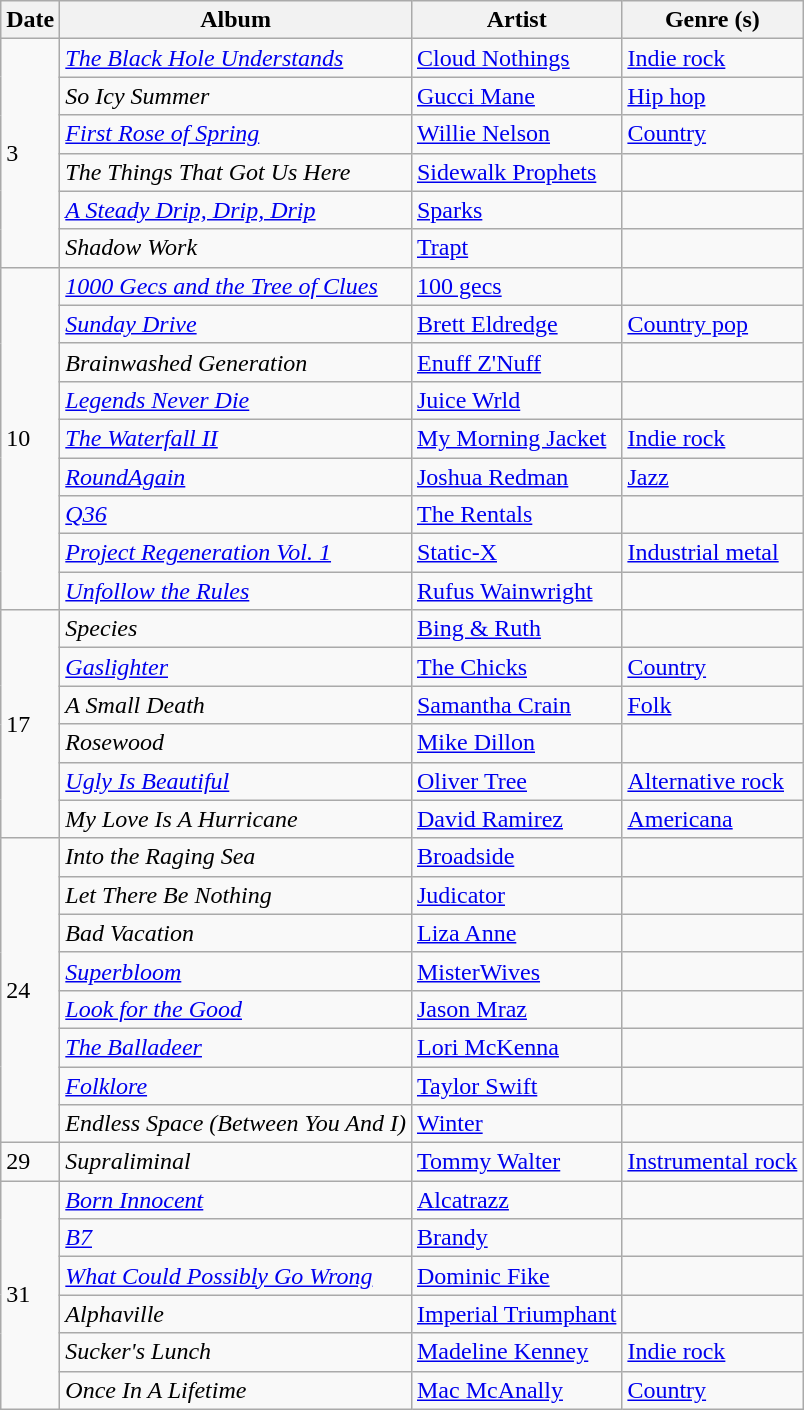<table class="wikitable">
<tr>
<th>Date</th>
<th>Album</th>
<th>Artist</th>
<th>Genre (s)</th>
</tr>
<tr>
<td rowspan="6">3</td>
<td><em><a href='#'>The Black Hole Understands</a></em></td>
<td><a href='#'>Cloud Nothings</a></td>
<td><a href='#'>Indie rock</a></td>
</tr>
<tr>
<td><em>So Icy Summer</em></td>
<td><a href='#'>Gucci Mane</a></td>
<td><a href='#'>Hip hop</a></td>
</tr>
<tr>
<td><em><a href='#'>First Rose of Spring</a></em></td>
<td><a href='#'>Willie Nelson</a></td>
<td><a href='#'>Country</a></td>
</tr>
<tr>
<td><em>The Things That Got Us Here</em></td>
<td><a href='#'>Sidewalk Prophets</a></td>
<td></td>
</tr>
<tr>
<td><em><a href='#'>A Steady Drip, Drip, Drip</a></em></td>
<td><a href='#'>Sparks</a></td>
<td></td>
</tr>
<tr>
<td><em>Shadow Work</em></td>
<td><a href='#'>Trapt</a></td>
<td></td>
</tr>
<tr>
<td rowspan="9">10</td>
<td><em><a href='#'>1000 Gecs and the Tree of Clues</a></em></td>
<td><a href='#'>100 gecs</a></td>
<td></td>
</tr>
<tr>
<td><em><a href='#'>Sunday Drive</a></em></td>
<td><a href='#'>Brett Eldredge</a></td>
<td><a href='#'>Country pop</a></td>
</tr>
<tr>
<td><em>Brainwashed Generation</em></td>
<td><a href='#'>Enuff Z'Nuff</a></td>
<td></td>
</tr>
<tr>
<td><em><a href='#'>Legends Never Die</a></em></td>
<td><a href='#'>Juice Wrld</a></td>
<td></td>
</tr>
<tr>
<td><em><a href='#'>The Waterfall II</a></em></td>
<td><a href='#'>My Morning Jacket</a></td>
<td><a href='#'>Indie rock</a></td>
</tr>
<tr>
<td><em><a href='#'>RoundAgain</a></em></td>
<td><a href='#'>Joshua Redman</a></td>
<td><a href='#'>Jazz</a></td>
</tr>
<tr>
<td><em><a href='#'>Q36</a></em></td>
<td><a href='#'>The Rentals</a></td>
<td></td>
</tr>
<tr>
<td><em><a href='#'>Project Regeneration Vol. 1</a></em></td>
<td><a href='#'>Static-X</a></td>
<td><a href='#'>Industrial metal</a></td>
</tr>
<tr>
<td><em><a href='#'>Unfollow the Rules</a></em></td>
<td><a href='#'>Rufus Wainwright</a></td>
<td></td>
</tr>
<tr>
<td rowspan="6">17</td>
<td><em>Species</em></td>
<td><a href='#'>Bing & Ruth</a></td>
<td></td>
</tr>
<tr>
<td><em><a href='#'>Gaslighter</a></em></td>
<td><a href='#'>The Chicks</a></td>
<td><a href='#'>Country</a></td>
</tr>
<tr>
<td><em>A Small Death</em></td>
<td><a href='#'>Samantha Crain</a></td>
<td><a href='#'>Folk</a></td>
</tr>
<tr>
<td><em>Rosewood</em></td>
<td><a href='#'>Mike Dillon</a></td>
<td></td>
</tr>
<tr>
<td><em><a href='#'>Ugly Is Beautiful</a></em></td>
<td><a href='#'>Oliver Tree</a></td>
<td><a href='#'>Alternative rock</a></td>
</tr>
<tr>
<td><em>My Love Is A Hurricane</em></td>
<td><a href='#'>David Ramirez</a></td>
<td><a href='#'>Americana</a></td>
</tr>
<tr>
<td rowspan="8">24</td>
<td><em>Into the Raging Sea</em></td>
<td><a href='#'>Broadside</a></td>
<td></td>
</tr>
<tr>
<td><em>Let There Be Nothing</em></td>
<td><a href='#'>Judicator</a></td>
<td></td>
</tr>
<tr>
<td><em>Bad Vacation</em></td>
<td><a href='#'>Liza Anne</a></td>
<td></td>
</tr>
<tr>
<td><em><a href='#'>Superbloom</a></em></td>
<td><a href='#'>MisterWives</a></td>
<td></td>
</tr>
<tr>
<td><em><a href='#'>Look for the Good</a></em></td>
<td><a href='#'>Jason Mraz</a></td>
<td></td>
</tr>
<tr>
<td><em><a href='#'>The Balladeer</a></em></td>
<td><a href='#'>Lori McKenna</a></td>
<td></td>
</tr>
<tr>
<td><em><a href='#'>Folklore</a></em></td>
<td><a href='#'>Taylor Swift</a></td>
<td></td>
</tr>
<tr>
<td><em>Endless Space (Between You And I)</em></td>
<td><a href='#'>Winter</a></td>
<td></td>
</tr>
<tr>
<td>29</td>
<td><em>Supraliminal</em></td>
<td><a href='#'>Tommy Walter</a></td>
<td><a href='#'>Instrumental rock</a></td>
</tr>
<tr>
<td rowspan="6">31</td>
<td><em><a href='#'>Born Innocent</a></em></td>
<td><a href='#'>Alcatrazz</a></td>
<td></td>
</tr>
<tr>
<td><em><a href='#'>B7</a></em></td>
<td><a href='#'>Brandy</a></td>
<td></td>
</tr>
<tr>
<td><em><a href='#'>What Could Possibly Go Wrong</a></em></td>
<td><a href='#'>Dominic Fike</a></td>
<td></td>
</tr>
<tr>
<td><em>Alphaville</em></td>
<td><a href='#'>Imperial Triumphant</a></td>
<td></td>
</tr>
<tr>
<td><em>Sucker's Lunch</em></td>
<td><a href='#'>Madeline Kenney</a></td>
<td><a href='#'>Indie rock</a></td>
</tr>
<tr>
<td><em>Once In A Lifetime</em></td>
<td><a href='#'>Mac McAnally</a></td>
<td><a href='#'>Country</a></td>
</tr>
</table>
